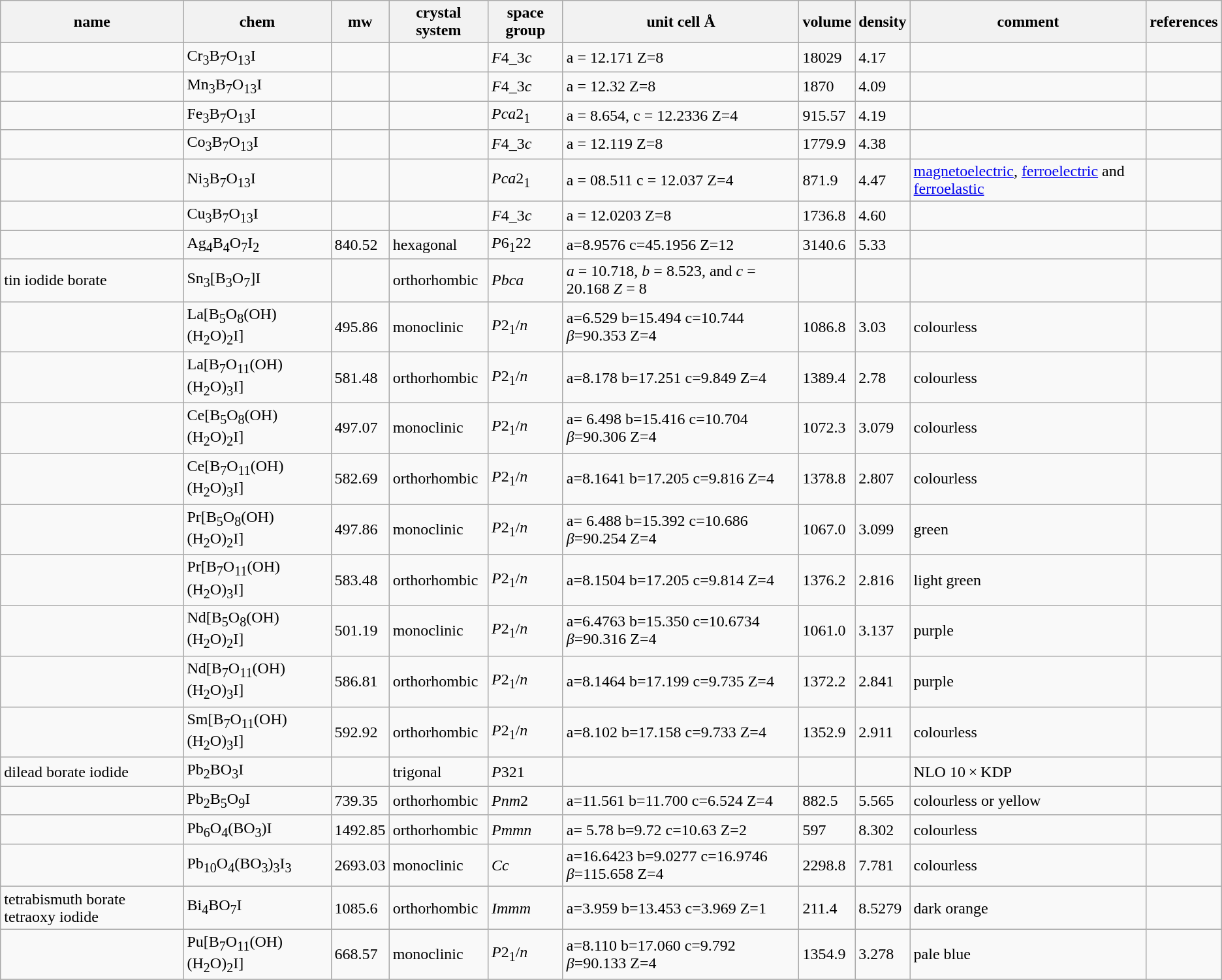<table class="wikitable">
<tr>
<th>name</th>
<th>chem</th>
<th>mw</th>
<th>crystal system</th>
<th>space group</th>
<th>unit cell Å</th>
<th>volume</th>
<th>density</th>
<th>comment</th>
<th>references</th>
</tr>
<tr>
<td></td>
<td>Cr<sub>3</sub>B<sub>7</sub>O<sub>13</sub>I</td>
<td></td>
<td></td>
<td><em>F</em>4_3<em>c</em></td>
<td>a = 12.171 Z=8</td>
<td>18029</td>
<td>4.17</td>
<td></td>
<td></td>
</tr>
<tr>
<td></td>
<td>Mn<sub>3</sub>B<sub>7</sub>O<sub>13</sub>I</td>
<td></td>
<td></td>
<td><em>F</em>4_3<em>c</em></td>
<td>a = 12.32 Z=8</td>
<td>1870</td>
<td>4.09</td>
<td></td>
<td></td>
</tr>
<tr>
<td></td>
<td>Fe<sub>3</sub>B<sub>7</sub>O<sub>13</sub>I</td>
<td></td>
<td></td>
<td><em>Pca</em>2<sub>1</sub></td>
<td>a = 8.654, c = 12.2336 Z=4</td>
<td>915.57</td>
<td>4.19</td>
<td></td>
<td></td>
</tr>
<tr>
<td></td>
<td>Co<sub>3</sub>B<sub>7</sub>O<sub>13</sub>I</td>
<td></td>
<td></td>
<td><em>F</em>4_3<em>c</em></td>
<td>a = 12.119 Z=8</td>
<td>1779.9</td>
<td>4.38</td>
<td></td>
<td></td>
</tr>
<tr>
<td></td>
<td>Ni<sub>3</sub>B<sub>7</sub>O<sub>13</sub>I</td>
<td></td>
<td></td>
<td><em>Pca</em>2<sub>1</sub></td>
<td>a = 08.511 c = 12.037 Z=4</td>
<td>871.9</td>
<td>4.47</td>
<td><a href='#'>magnetoelectric</a>, <a href='#'>ferroelectric</a> and <a href='#'>ferroelastic</a></td>
<td></td>
</tr>
<tr>
<td></td>
<td>Cu<sub>3</sub>B<sub>7</sub>O<sub>13</sub>I</td>
<td></td>
<td></td>
<td><em>F</em>4_3<em>c</em></td>
<td>a = 12.0203 Z=8</td>
<td>1736.8</td>
<td>4.60</td>
<td></td>
<td></td>
</tr>
<tr>
<td></td>
<td>Ag<sub>4</sub>B<sub>4</sub>O<sub>7</sub>I<sub>2</sub></td>
<td>840.52</td>
<td>hexagonal</td>
<td><em>P</em>6<sub>1</sub>22</td>
<td>a=8.9576 c=45.1956 Z=12</td>
<td>3140.6</td>
<td>5.33</td>
<td></td>
<td></td>
</tr>
<tr>
<td>tin iodide borate</td>
<td>Sn<sub>3</sub>[B<sub>3</sub>O<sub>7</sub>]I</td>
<td></td>
<td>orthorhombic</td>
<td><em>Pbca</em></td>
<td><em>a</em> = 10.718, <em>b</em> = 8.523, and <em>c</em> = 20.168 <em>Z</em> = 8</td>
<td></td>
<td></td>
<td></td>
<td></td>
</tr>
<tr>
<td></td>
<td>La[B<sub>5</sub>O<sub>8</sub>(OH)(H<sub>2</sub>O)<sub>2</sub>I]</td>
<td>495.86</td>
<td>monoclinic</td>
<td><em>P</em>2<sub>1</sub>/<em>n</em></td>
<td>a=6.529 b=15.494 c=10.744 <em>β</em>=90.353 Z=4</td>
<td>1086.8</td>
<td>3.03</td>
<td>colourless</td>
<td></td>
</tr>
<tr>
<td></td>
<td>La[B<sub>7</sub>O<sub>11</sub>(OH)(H<sub>2</sub>O)<sub>3</sub>I]</td>
<td>581.48</td>
<td>orthorhombic</td>
<td><em>P</em>2<sub>1</sub>/<em>n</em></td>
<td>a=8.178 b=17.251 c=9.849 Z=4</td>
<td>1389.4</td>
<td>2.78</td>
<td>colourless</td>
<td></td>
</tr>
<tr>
<td></td>
<td>Ce[B<sub>5</sub>O<sub>8</sub>(OH)(H<sub>2</sub>O)<sub>2</sub>I]</td>
<td>497.07</td>
<td>monoclinic</td>
<td><em>P</em>2<sub>1</sub>/<em>n</em></td>
<td>a= 6.498 b=15.416 c=10.704 <em>β</em>=90.306 Z=4</td>
<td>1072.3</td>
<td>3.079</td>
<td>colourless</td>
<td></td>
</tr>
<tr>
<td></td>
<td>Ce[B<sub>7</sub>O<sub>11</sub>(OH)(H<sub>2</sub>O)<sub>3</sub>I]</td>
<td>582.69</td>
<td>orthorhombic</td>
<td><em>P</em>2<sub>1</sub>/<em>n</em></td>
<td>a=8.1641 b=17.205 c=9.816 Z=4</td>
<td>1378.8</td>
<td>2.807</td>
<td>colourless</td>
<td></td>
</tr>
<tr>
<td></td>
<td>Pr[B<sub>5</sub>O<sub>8</sub>(OH)(H<sub>2</sub>O)<sub>2</sub>I]</td>
<td>497.86</td>
<td>monoclinic</td>
<td><em>P</em>2<sub>1</sub>/<em>n</em></td>
<td>a= 6.488 b=15.392 c=10.686 <em>β</em>=90.254 Z=4</td>
<td>1067.0</td>
<td>3.099</td>
<td>green</td>
<td></td>
</tr>
<tr>
<td></td>
<td>Pr[B<sub>7</sub>O<sub>11</sub>(OH)(H<sub>2</sub>O)<sub>3</sub>I]</td>
<td>583.48</td>
<td>orthorhombic</td>
<td><em>P</em>2<sub>1</sub>/<em>n</em></td>
<td>a=8.1504 b=17.205 c=9.814 Z=4</td>
<td>1376.2</td>
<td>2.816</td>
<td>light green</td>
<td></td>
</tr>
<tr>
<td></td>
<td>Nd[B<sub>5</sub>O<sub>8</sub>(OH)(H<sub>2</sub>O)<sub>2</sub>I]</td>
<td>501.19</td>
<td>monoclinic</td>
<td><em>P</em>2<sub>1</sub>/<em>n</em></td>
<td>a=6.4763 b=15.350 c=10.6734 <em>β</em>=90.316 Z=4</td>
<td>1061.0</td>
<td>3.137</td>
<td>purple</td>
<td></td>
</tr>
<tr>
<td></td>
<td>Nd[B<sub>7</sub>O<sub>11</sub>(OH)(H<sub>2</sub>O)<sub>3</sub>I]</td>
<td>586.81</td>
<td>orthorhombic</td>
<td><em>P</em>2<sub>1</sub>/<em>n</em></td>
<td>a=8.1464 b=17.199 c=9.735 Z=4</td>
<td>1372.2</td>
<td>2.841</td>
<td>purple</td>
<td></td>
</tr>
<tr>
<td></td>
<td>Sm[B<sub>7</sub>O<sub>11</sub>(OH)(H<sub>2</sub>O)<sub>3</sub>I]</td>
<td>592.92</td>
<td>orthorhombic</td>
<td><em>P</em>2<sub>1</sub>/<em>n</em></td>
<td>a=8.102 b=17.158 c=9.733 Z=4</td>
<td>1352.9</td>
<td>2.911</td>
<td>colourless</td>
<td></td>
</tr>
<tr>
<td>dilead borate iodide</td>
<td>Pb<sub>2</sub>BO<sub>3</sub>I</td>
<td></td>
<td>trigonal</td>
<td><em>P</em>321</td>
<td></td>
<td></td>
<td></td>
<td>NLO 10 × KDP</td>
<td></td>
</tr>
<tr>
<td></td>
<td>Pb<sub>2</sub>B<sub>5</sub>O<sub>9</sub>I</td>
<td>739.35</td>
<td>orthorhombic</td>
<td><em>Pnm</em>2</td>
<td>a=11.561 b=11.700 c=6.524 Z=4</td>
<td>882.5</td>
<td>5.565</td>
<td>colourless or yellow</td>
<td></td>
</tr>
<tr>
<td></td>
<td>Pb<sub>6</sub>O<sub>4</sub>(BO<sub>3</sub>)I</td>
<td>1492.85</td>
<td>orthorhombic</td>
<td><em>Pmmn</em></td>
<td>a= 5.78 b=9.72 c=10.63 Z=2</td>
<td>597</td>
<td>8.302</td>
<td>colourless</td>
<td></td>
</tr>
<tr>
<td></td>
<td>Pb<sub>10</sub>O<sub>4</sub>(BO<sub>3</sub>)<sub>3</sub>I<sub>3</sub></td>
<td>2693.03</td>
<td>monoclinic</td>
<td><em>Cc</em></td>
<td>a=16.6423 b=9.0277 c=16.9746 <em>β</em>=115.658 Z=4</td>
<td>2298.8</td>
<td>7.781</td>
<td>colourless</td>
<td></td>
</tr>
<tr>
<td>tetrabismuth borate tetraoxy iodide</td>
<td>Bi<sub>4</sub>BO<sub>7</sub>I</td>
<td>1085.6</td>
<td>orthorhombic</td>
<td><em>Immm</em></td>
<td>a=3.959 b=13.453 c=3.969 Z=1</td>
<td>211.4</td>
<td>8.5279</td>
<td>dark orange</td>
<td></td>
</tr>
<tr>
<td></td>
<td>Pu[B<sub>7</sub>O<sub>11</sub>(OH)(H<sub>2</sub>O)<sub>2</sub>I]</td>
<td>668.57</td>
<td>monoclinic</td>
<td><em>P</em>2<sub>1</sub>/<em>n</em></td>
<td>a=8.110 b=17.060 c=9.792 <em>β</em>=90.133 Z=4</td>
<td>1354.9</td>
<td>3.278</td>
<td>pale blue</td>
<td></td>
</tr>
<tr>
</tr>
</table>
